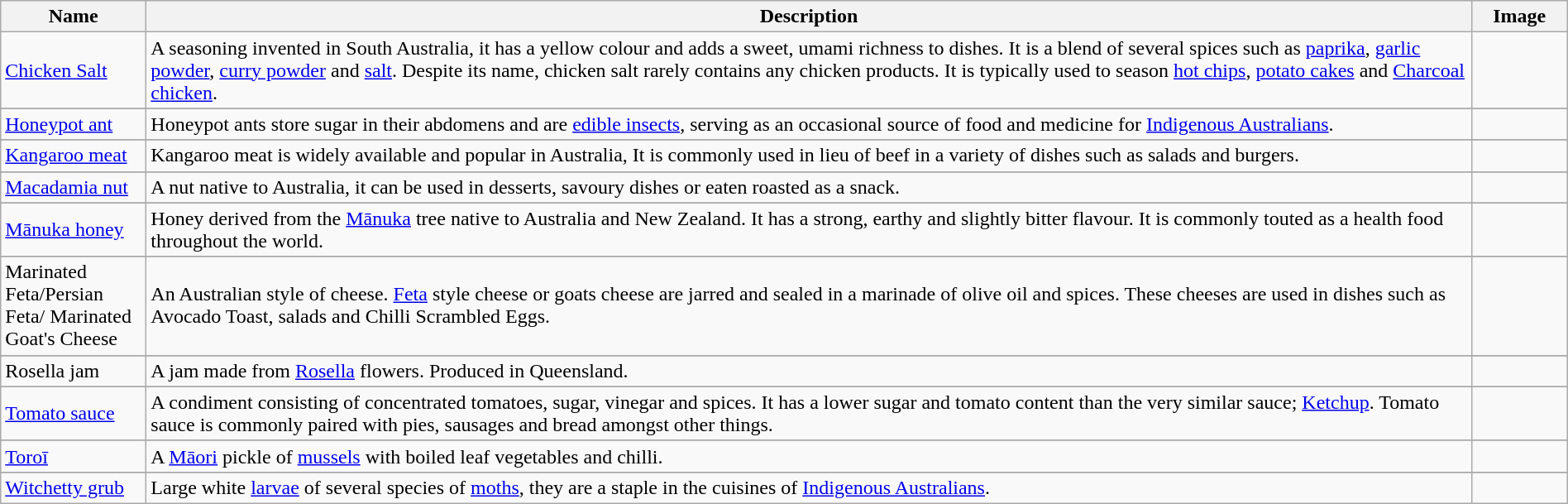<table class="wikitable sortable" style="width:100%;">
<tr>
<th style="width:110px;">Name</th>
<th>Description</th>
<th class="unsortable" style="width:70px;">Image</th>
</tr>
<tr>
<td><a href='#'>Chicken Salt</a></td>
<td>A seasoning invented in South Australia, it has a yellow colour and adds a sweet, umami richness to dishes. It is a blend of several spices such as <a href='#'>paprika</a>, <a href='#'>garlic powder</a>, <a href='#'>curry powder</a> and <a href='#'>salt</a>. Despite its name, chicken salt rarely contains any chicken products. It is typically used to season <a href='#'>hot chips</a>, <a href='#'>potato cakes</a> and <a href='#'>Charcoal chicken</a>.</td>
<td></td>
</tr>
<tr>
</tr>
<tr>
<td><a href='#'>Honeypot ant</a></td>
<td>Honeypot ants store sugar in their abdomens and are <a href='#'>edible insects</a>, serving as an occasional source of food and medicine for <a href='#'>Indigenous Australians</a>.</td>
<td></td>
</tr>
<tr>
</tr>
<tr>
<td><a href='#'>Kangaroo meat</a></td>
<td>Kangaroo meat is widely available and popular in Australia, It is commonly used in lieu of beef in a variety of dishes such as salads and burgers.</td>
<td></td>
</tr>
<tr>
</tr>
<tr>
<td><a href='#'>Macadamia nut</a></td>
<td>A nut native to Australia, it can be used in desserts, savoury dishes or eaten roasted as a snack.</td>
<td></td>
</tr>
<tr>
</tr>
<tr>
<td><a href='#'>Mānuka honey</a></td>
<td>Honey derived from the <a href='#'>Mānuka</a> tree native to Australia and New Zealand. It has a strong, earthy and slightly bitter flavour. It is commonly touted as a health food throughout the world.</td>
<td></td>
</tr>
<tr>
</tr>
<tr>
<td>Marinated Feta/Persian Feta/ Marinated Goat's Cheese</td>
<td>An Australian style of cheese. <a href='#'>Feta</a> style cheese or goats cheese are jarred and sealed in a marinade of olive oil and spices. These cheeses are used in dishes such as Avocado Toast, salads and Chilli Scrambled Eggs.</td>
<td></td>
</tr>
<tr>
</tr>
<tr>
<td>Rosella jam</td>
<td>A jam made from <a href='#'>Rosella</a> flowers. Produced in Queensland.</td>
<td></td>
</tr>
<tr>
</tr>
<tr>
<td><a href='#'>Tomato sauce</a></td>
<td>A condiment consisting of concentrated tomatoes, sugar, vinegar and spices. It has a lower sugar and tomato content than the very similar sauce; <a href='#'>Ketchup</a>. Tomato sauce is commonly paired with pies, sausages and bread amongst other things.</td>
<td></td>
</tr>
<tr>
</tr>
<tr>
<td><a href='#'>Toroī</a></td>
<td>A <a href='#'>Māori</a> pickle of <a href='#'>mussels</a> with boiled leaf vegetables and chilli.</td>
<td></td>
</tr>
<tr>
</tr>
<tr>
<td><a href='#'>Witchetty grub</a></td>
<td>Large white <a href='#'>larvae</a> of several species of <a href='#'>moths</a>, they are a staple in the cuisines of <a href='#'>Indigenous Australians</a>.</td>
<td></td>
</tr>
</table>
